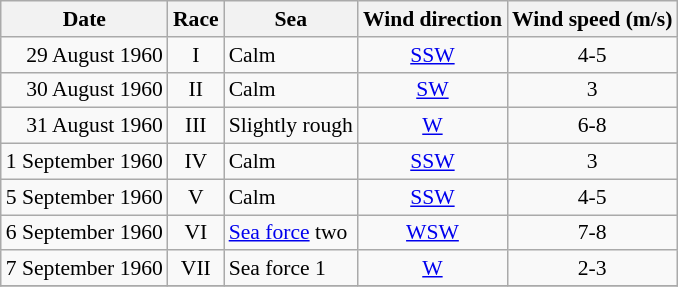<table class="wikitable" style="text-align:right; font-size:90%">
<tr>
<th>Date</th>
<th>Race</th>
<th>Sea</th>
<th>Wind direction</th>
<th>Wind speed (m/s)</th>
</tr>
<tr>
<td>29 August 1960</td>
<td align=center>I</td>
<td align=left>Calm</td>
<td align=center><a href='#'>SSW</a></td>
<td align=center>4-5</td>
</tr>
<tr>
<td>30 August 1960</td>
<td align=center>II</td>
<td align=left>Calm</td>
<td align=center><a href='#'>SW</a></td>
<td align=center>3</td>
</tr>
<tr>
<td>31 August 1960</td>
<td align=center>III</td>
<td align=left>Slightly rough</td>
<td align=center><a href='#'>W</a></td>
<td align=center>6-8</td>
</tr>
<tr>
<td>1 September 1960</td>
<td align=center>IV</td>
<td align=left>Calm</td>
<td align=center><a href='#'>SSW</a></td>
<td align=center>3</td>
</tr>
<tr>
<td>5 September 1960</td>
<td align=center>V</td>
<td align=left>Calm</td>
<td align=center><a href='#'>SSW</a></td>
<td align=center>4-5</td>
</tr>
<tr>
<td>6 September 1960</td>
<td align=center>VI</td>
<td align=left><a href='#'>Sea force</a> two</td>
<td align=center><a href='#'>WSW</a></td>
<td align=center>7-8</td>
</tr>
<tr>
<td>7 September 1960</td>
<td align=center>VII</td>
<td align=left>Sea force 1</td>
<td align=center><a href='#'>W</a></td>
<td align=center>2-3</td>
</tr>
<tr>
</tr>
</table>
